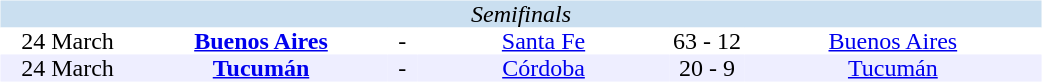<table width=700>
<tr>
<td width=700 valign="top"><br><table border=0 cellspacing=0 cellpadding=0 style="font-size: 100%; border-collapse: collapse;" width=100%>
<tr bgcolor="#CADFF0">
<td style="font-size:100%"; align="center" colspan="6"><em>Semifinals</em></td>
</tr>
<tr align=center bgcolor=#FFFFFF>
<td width=90>24 March</td>
<td width=170><strong><a href='#'>Buenos Aires</a></strong></td>
<td width=20>-</td>
<td width=170><a href='#'>Santa Fe</a></td>
<td width=50>63 - 12</td>
<td width=200><a href='#'>Buenos Aires</a></td>
</tr>
<tr align=center bgcolor=#EEEEFF>
<td width=90>24 March</td>
<td width=170><strong><a href='#'>Tucumán</a></strong></td>
<td width=20>-</td>
<td width=170><a href='#'>Córdoba</a></td>
<td width=50>20 - 9</td>
<td width=200><a href='#'>Tucumán</a></td>
</tr>
</table>
</td>
</tr>
</table>
